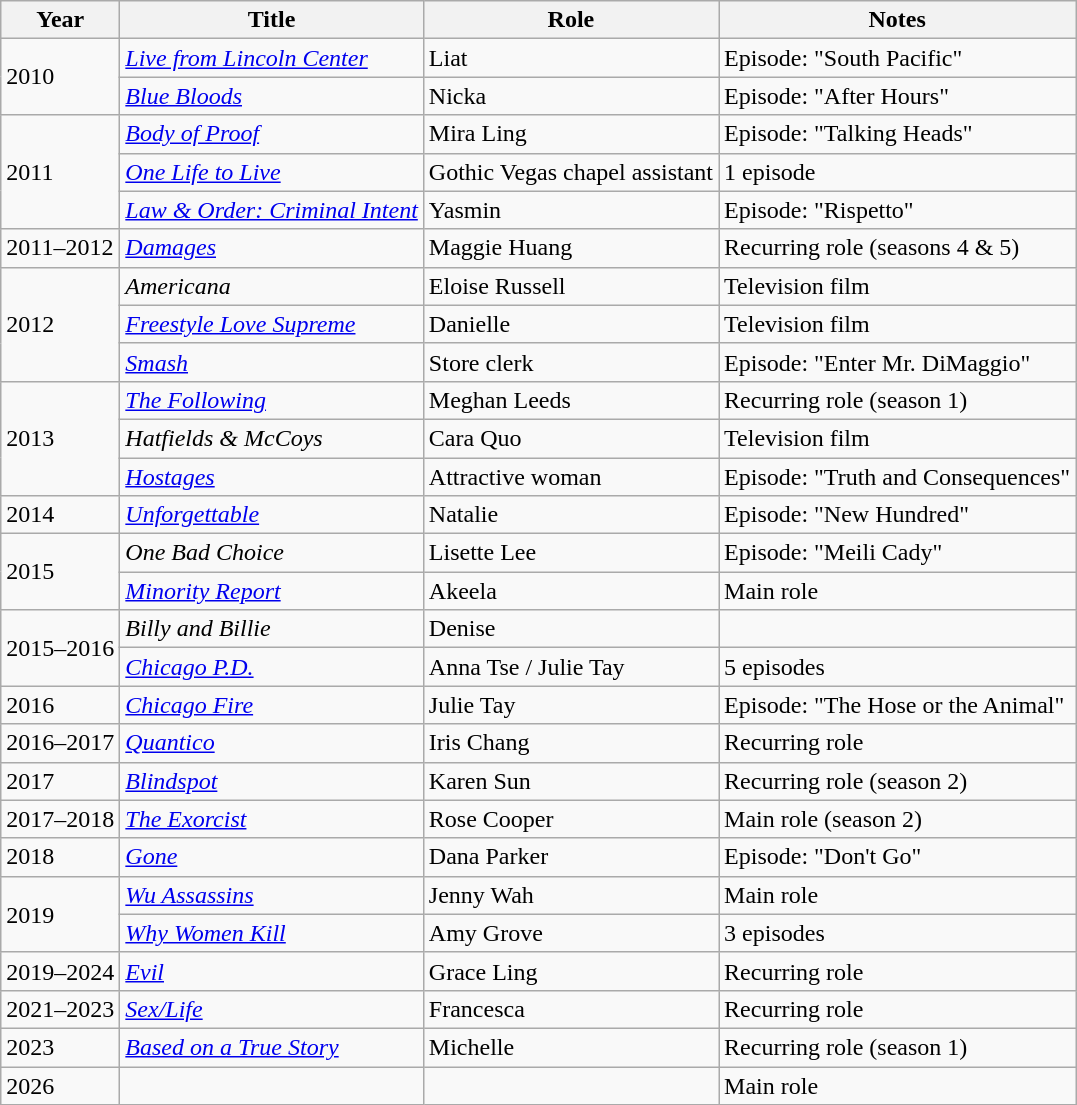<table class="wikitable sortable">
<tr>
<th>Year</th>
<th>Title</th>
<th>Role</th>
<th class="unsortable">Notes</th>
</tr>
<tr>
<td rowspan="2">2010</td>
<td><em><a href='#'>Live from Lincoln Center</a></em></td>
<td>Liat</td>
<td>Episode: "South Pacific"</td>
</tr>
<tr>
<td><em><a href='#'>Blue Bloods</a></em></td>
<td>Nicka</td>
<td>Episode: "After Hours"</td>
</tr>
<tr>
<td rowspan="3">2011</td>
<td><em><a href='#'>Body of Proof</a></em></td>
<td>Mira Ling</td>
<td>Episode: "Talking Heads"</td>
</tr>
<tr>
<td><em><a href='#'>One Life to Live</a></em></td>
<td>Gothic Vegas chapel assistant</td>
<td>1 episode</td>
</tr>
<tr>
<td><em><a href='#'>Law & Order: Criminal Intent</a></em></td>
<td>Yasmin</td>
<td>Episode: "Rispetto"</td>
</tr>
<tr>
<td>2011–2012</td>
<td><em><a href='#'>Damages</a></em></td>
<td>Maggie Huang</td>
<td>Recurring role (seasons 4 & 5)</td>
</tr>
<tr>
<td rowspan="3">2012</td>
<td><em>Americana</em></td>
<td>Eloise Russell</td>
<td>Television film</td>
</tr>
<tr>
<td><em><a href='#'>Freestyle Love Supreme</a></em></td>
<td>Danielle</td>
<td>Television film</td>
</tr>
<tr>
<td><em><a href='#'>Smash</a></em></td>
<td>Store clerk</td>
<td>Episode: "Enter Mr. DiMaggio"</td>
</tr>
<tr>
<td rowspan="3">2013</td>
<td data-sort-value="Following, The"><em><a href='#'>The Following</a></em></td>
<td>Meghan Leeds</td>
<td>Recurring role (season 1)</td>
</tr>
<tr>
<td><em>Hatfields & McCoys</em></td>
<td>Cara Quo</td>
<td>Television film</td>
</tr>
<tr>
<td><em><a href='#'>Hostages</a></em></td>
<td>Attractive woman</td>
<td>Episode: "Truth and Consequences"</td>
</tr>
<tr>
<td>2014</td>
<td><em><a href='#'>Unforgettable</a></em></td>
<td>Natalie</td>
<td>Episode: "New Hundred"</td>
</tr>
<tr>
<td rowspan="2">2015</td>
<td><em>One Bad Choice</em></td>
<td>Lisette Lee</td>
<td>Episode: "Meili Cady"</td>
</tr>
<tr>
<td><em><a href='#'>Minority Report</a></em></td>
<td>Akeela</td>
<td>Main role</td>
</tr>
<tr>
<td rowspan="2">2015–2016</td>
<td><em>Billy and Billie</em></td>
<td>Denise</td>
<td></td>
</tr>
<tr>
<td><em><a href='#'>Chicago P.D.</a></em></td>
<td>Anna Tse / Julie Tay</td>
<td>5 episodes</td>
</tr>
<tr>
<td>2016</td>
<td><em><a href='#'>Chicago Fire</a></em></td>
<td>Julie Tay</td>
<td>Episode: "The Hose or the Animal"</td>
</tr>
<tr>
<td>2016–2017</td>
<td><em><a href='#'>Quantico</a></em></td>
<td>Iris Chang</td>
<td>Recurring role</td>
</tr>
<tr>
<td>2017</td>
<td><em><a href='#'>Blindspot</a></em></td>
<td>Karen Sun</td>
<td>Recurring role (season 2)</td>
</tr>
<tr>
<td>2017–2018</td>
<td data-sort-value="Exorcist, The"><em><a href='#'>The Exorcist</a></em></td>
<td>Rose Cooper</td>
<td>Main role (season 2)</td>
</tr>
<tr>
<td>2018</td>
<td><em><a href='#'>Gone</a></em></td>
<td>Dana Parker</td>
<td>Episode: "Don't Go"</td>
</tr>
<tr>
<td rowspan="2">2019</td>
<td><em><a href='#'>Wu Assassins</a></em></td>
<td>Jenny Wah</td>
<td>Main role</td>
</tr>
<tr>
<td><em><a href='#'>Why Women Kill</a></em></td>
<td>Amy Grove</td>
<td>3 episodes</td>
</tr>
<tr>
<td>2019–2024</td>
<td><em><a href='#'>Evil</a></em></td>
<td>Grace Ling</td>
<td>Recurring role</td>
</tr>
<tr>
<td>2021–2023</td>
<td><em><a href='#'>Sex/Life</a></em></td>
<td>Francesca</td>
<td>Recurring role</td>
</tr>
<tr>
<td>2023</td>
<td><em><a href='#'>Based on a True Story</a></em></td>
<td>Michelle</td>
<td>Recurring role (season 1)</td>
</tr>
<tr>
<td>2026</td>
<td></td>
<td></td>
<td>Main role</td>
</tr>
</table>
